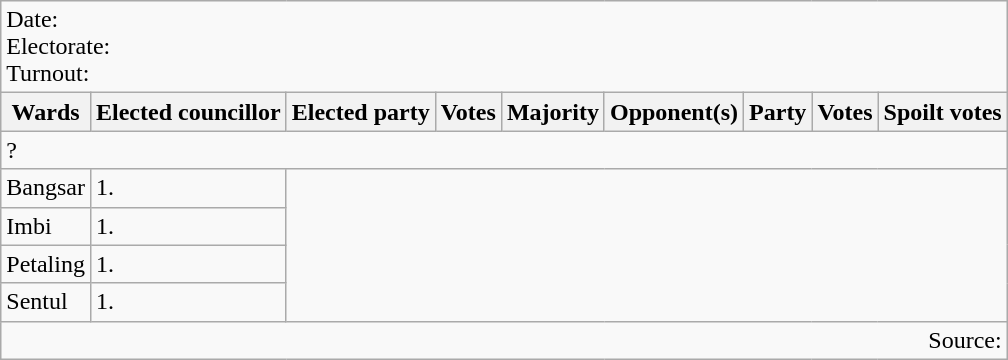<table class=wikitable>
<tr>
<td colspan=9>Date: <br>Electorate: <br>Turnout:</td>
</tr>
<tr>
<th>Wards</th>
<th>Elected councillor</th>
<th>Elected party</th>
<th>Votes</th>
<th>Majority</th>
<th>Opponent(s)</th>
<th>Party</th>
<th>Votes</th>
<th>Spoilt votes</th>
</tr>
<tr>
<td colspan=9>? </td>
</tr>
<tr>
<td>Bangsar</td>
<td>1.</td>
</tr>
<tr>
<td>Imbi</td>
<td>1.</td>
</tr>
<tr>
<td>Petaling</td>
<td>1.</td>
</tr>
<tr>
<td>Sentul</td>
<td>1.</td>
</tr>
<tr>
<td colspan=9 align=right>Source:</td>
</tr>
</table>
